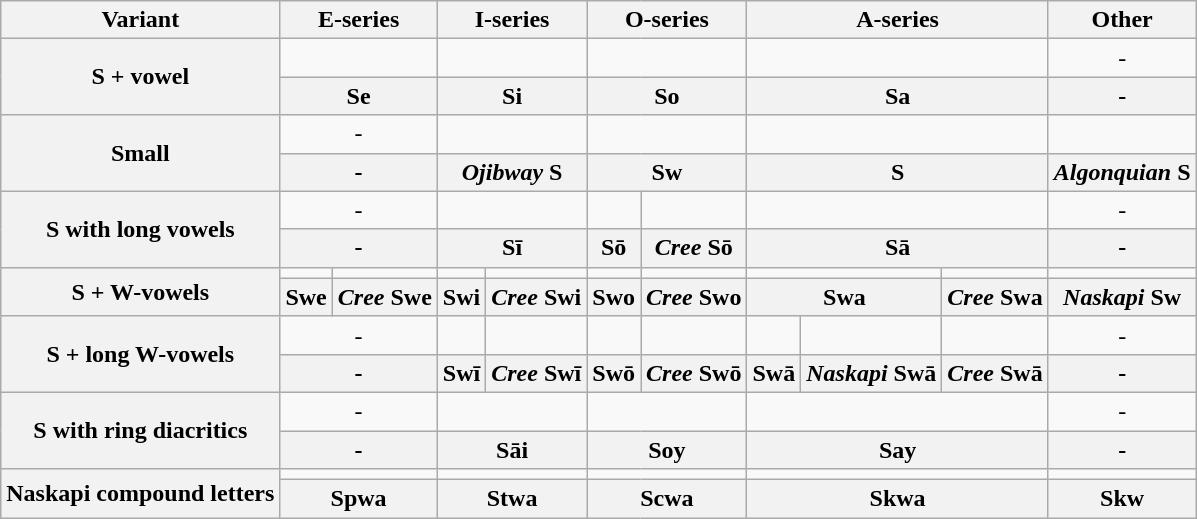<table class=wikitable style="align:center;">
<tr>
<th>Variant</th>
<th colspan=2>E-series</th>
<th colspan=2>I-series</th>
<th colspan=3>O-series</th>
<th colspan=3>A-series</th>
<th>Other</th>
</tr>
<tr align="center">
<th rowspan=2>S + vowel</th>
<td colspan=2></td>
<td colspan=2></td>
<td colspan=3></td>
<td colspan=3></td>
<td>-</td>
</tr>
<tr>
<th colspan=2>Se</th>
<th colspan=2>Si</th>
<th colspan=3>So</th>
<th colspan=3>Sa</th>
<th>-</th>
</tr>
<tr align="center">
<th rowspan=2>Small</th>
<td colspan=2>-</td>
<td colspan=2></td>
<td colspan=3></td>
<td colspan=3></td>
<td></td>
</tr>
<tr>
<th colspan=2>-</th>
<th colspan=2><em>Ojibway</em> S</th>
<th colspan=3>Sw</th>
<th colspan=3>S</th>
<th><em>Algonquian</em> S</th>
</tr>
<tr align="center">
<th rowspan=2>S with long vowels</th>
<td colspan=2>-</td>
<td colspan=2></td>
<td colspan=2></td>
<td></td>
<td colspan=3></td>
<td>-</td>
</tr>
<tr>
<th colspan=2>-</th>
<th colspan=2>Sī</th>
<th colspan=2>Sō</th>
<th><em>Cree</em> Sō</th>
<th colspan=3>Sā</th>
<th>-</th>
</tr>
<tr align="center">
<th rowspan=2>S + W-vowels</th>
<td></td>
<td></td>
<td></td>
<td></td>
<td colspan=2></td>
<td></td>
<td colspan=2></td>
<td></td>
<td></td>
</tr>
<tr>
<th>Swe</th>
<th><em>Cree</em> Swe</th>
<th>Swi</th>
<th><em>Cree</em> Swi</th>
<th colspan=2>Swo</th>
<th><em>Cree</em> Swo</th>
<th colspan=2>Swa</th>
<th><em>Cree</em> Swa</th>
<th><em>Naskapi</em> Sw</th>
</tr>
<tr align="center">
<th rowspan=2>S + long W-vowels</th>
<td colspan=2>-</td>
<td></td>
<td></td>
<td colspan=2></td>
<td></td>
<td></td>
<td></td>
<td></td>
<td>-</td>
</tr>
<tr>
<th colspan=2>-</th>
<th>Swī</th>
<th><em>Cree</em> Swī</th>
<th colspan=2>Swō</th>
<th><em>Cree</em> Swō</th>
<th>Swā</th>
<th><em>Naskapi</em> Swā</th>
<th><em>Cree</em> Swā</th>
<th>-</th>
</tr>
<tr align="center">
<th rowspan=2>S with ring diacritics</th>
<td colspan=2>-</td>
<td colspan=2></td>
<td colspan=3></td>
<td colspan=3></td>
<td>-</td>
</tr>
<tr>
<th colspan=2>-</th>
<th colspan=2>Sāi</th>
<th colspan=3>Soy</th>
<th colspan=3>Say</th>
<th>-</th>
</tr>
<tr align="center">
<th rowspan=2>Naskapi compound letters</th>
<td colspan=2></td>
<td colspan=2></td>
<td colspan=3></td>
<td colspan=3></td>
<td></td>
</tr>
<tr>
<th colspan=2>Spwa</th>
<th colspan=2>Stwa</th>
<th colspan=3>Scwa</th>
<th colspan=3>Skwa</th>
<th>Skw</th>
</tr>
</table>
